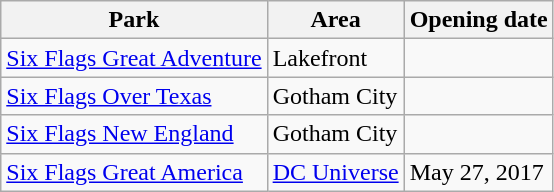<table class="wikitable sortable">
<tr>
<th>Park</th>
<th>Area</th>
<th>Opening date</th>
</tr>
<tr>
<td><a href='#'>Six Flags Great Adventure</a></td>
<td>Lakefront</td>
<td></td>
</tr>
<tr>
<td><a href='#'>Six Flags Over Texas</a></td>
<td>Gotham City</td>
<td></td>
</tr>
<tr>
<td><a href='#'>Six Flags New England</a></td>
<td>Gotham City</td>
<td></td>
</tr>
<tr>
<td><a href='#'>Six Flags Great America</a></td>
<td><a href='#'>DC Universe</a></td>
<td>May 27, 2017</td>
</tr>
</table>
